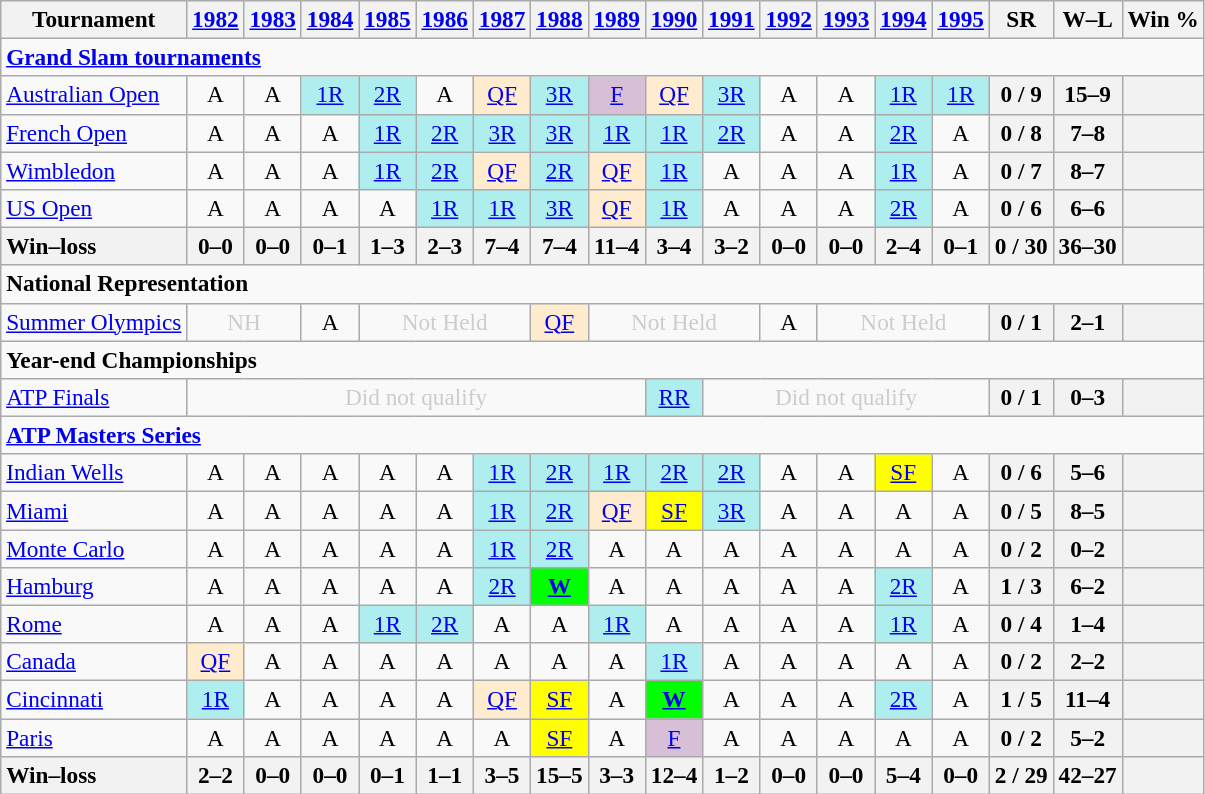<table class=wikitable style=text-align:center;font-size:97%>
<tr>
<th>Tournament</th>
<th><a href='#'>1982</a></th>
<th><a href='#'>1983</a></th>
<th><a href='#'>1984</a></th>
<th><a href='#'>1985</a></th>
<th><a href='#'>1986</a></th>
<th><a href='#'>1987</a></th>
<th><a href='#'>1988</a></th>
<th><a href='#'>1989</a></th>
<th><a href='#'>1990</a></th>
<th><a href='#'>1991</a></th>
<th><a href='#'>1992</a></th>
<th><a href='#'>1993</a></th>
<th><a href='#'>1994</a></th>
<th><a href='#'>1995</a></th>
<th>SR</th>
<th>W–L</th>
<th>Win %</th>
</tr>
<tr>
<td colspan=23 align=left><strong><a href='#'>Grand Slam tournaments</a></strong></td>
</tr>
<tr>
<td align=left><a href='#'>Australian Open</a></td>
<td>A</td>
<td>A</td>
<td bgcolor=afeeee><a href='#'>1R</a></td>
<td bgcolor=afeeee><a href='#'>2R</a></td>
<td>A</td>
<td bgcolor=ffebcd><a href='#'>QF</a></td>
<td bgcolor=afeeee><a href='#'>3R</a></td>
<td bgcolor=thistle><a href='#'>F</a></td>
<td bgcolor=ffebcd><a href='#'>QF</a></td>
<td bgcolor=afeeee><a href='#'>3R</a></td>
<td>A</td>
<td>A</td>
<td bgcolor=afeeee><a href='#'>1R</a></td>
<td bgcolor=afeeee><a href='#'>1R</a></td>
<th>0 / 9</th>
<th>15–9</th>
<th></th>
</tr>
<tr>
<td align=left><a href='#'>French Open</a></td>
<td>A</td>
<td>A</td>
<td>A</td>
<td bgcolor=afeeee><a href='#'>1R</a></td>
<td bgcolor=afeeee><a href='#'>2R</a></td>
<td bgcolor=afeeee><a href='#'>3R</a></td>
<td bgcolor=afeeee><a href='#'>3R</a></td>
<td bgcolor=afeeee><a href='#'>1R</a></td>
<td bgcolor=afeeee><a href='#'>1R</a></td>
<td bgcolor=afeeee><a href='#'>2R</a></td>
<td>A</td>
<td>A</td>
<td bgcolor=afeeee><a href='#'>2R</a></td>
<td>A</td>
<th>0 / 8</th>
<th>7–8</th>
<th></th>
</tr>
<tr>
<td align=left><a href='#'>Wimbledon</a></td>
<td>A</td>
<td>A</td>
<td>A</td>
<td bgcolor=afeeee><a href='#'>1R</a></td>
<td bgcolor=afeeee><a href='#'>2R</a></td>
<td bgcolor=ffebcd><a href='#'>QF</a></td>
<td bgcolor=afeeee><a href='#'>2R</a></td>
<td bgcolor=ffebcd><a href='#'>QF</a></td>
<td bgcolor=afeeee><a href='#'>1R</a></td>
<td>A</td>
<td>A</td>
<td>A</td>
<td bgcolor=afeeee><a href='#'>1R</a></td>
<td>A</td>
<th>0 / 7</th>
<th>8–7</th>
<th></th>
</tr>
<tr>
<td align=left><a href='#'>US Open</a></td>
<td>A</td>
<td>A</td>
<td>A</td>
<td>A</td>
<td bgcolor=afeeee><a href='#'>1R</a></td>
<td bgcolor=afeeee><a href='#'>1R</a></td>
<td bgcolor=afeeee><a href='#'>3R</a></td>
<td bgcolor=ffebcd><a href='#'>QF</a></td>
<td bgcolor=afeeee><a href='#'>1R</a></td>
<td>A</td>
<td>A</td>
<td>A</td>
<td bgcolor=afeeee><a href='#'>2R</a></td>
<td>A</td>
<th>0 / 6</th>
<th>6–6</th>
<th></th>
</tr>
<tr>
<th style=text-align:left>Win–loss</th>
<th>0–0</th>
<th>0–0</th>
<th>0–1</th>
<th>1–3</th>
<th>2–3</th>
<th>7–4</th>
<th>7–4</th>
<th>11–4</th>
<th>3–4</th>
<th>3–2</th>
<th>0–0</th>
<th>0–0</th>
<th>2–4</th>
<th>0–1</th>
<th>0 / 30</th>
<th>36–30</th>
<th></th>
</tr>
<tr>
<td colspan=22 align=left><strong>National Representation</strong></td>
</tr>
<tr>
<td align=left><a href='#'>Summer Olympics</a></td>
<td colspan=2 style=color:#cccccc>NH</td>
<td>A</td>
<td colspan=3 style=color:#cccccc>Not Held</td>
<td style=background:#ffebcd><a href='#'>QF</a></td>
<td colspan=3 style=color:#cccccc>Not Held</td>
<td>A</td>
<td colspan=3 style=color:#cccccc>Not Held</td>
<th>0 / 1</th>
<th>2–1</th>
<th></th>
</tr>
<tr>
<td colspan=22 align=left><strong>Year-end Championships</strong></td>
</tr>
<tr>
<td align=left><a href='#'>ATP Finals</a></td>
<td colspan=8 style=color:#cccccc>Did not qualify</td>
<td style=background:#afeeee><a href='#'>RR</a></td>
<td colspan=5 style=color:#cccccc>Did not qualify</td>
<th>0 / 1</th>
<th>0–3</th>
<th></th>
</tr>
<tr>
<td colspan=23 align=left><strong><a href='#'>ATP Masters Series</a></strong></td>
</tr>
<tr>
<td align=left><a href='#'>Indian Wells</a></td>
<td>A</td>
<td>A</td>
<td>A</td>
<td>A</td>
<td>A</td>
<td bgcolor=afeeee><a href='#'>1R</a></td>
<td bgcolor=afeeee><a href='#'>2R</a></td>
<td bgcolor=afeeee><a href='#'>1R</a></td>
<td bgcolor=afeeee><a href='#'>2R</a></td>
<td bgcolor=afeeee><a href='#'>2R</a></td>
<td>A</td>
<td>A</td>
<td bgcolor=yellow><a href='#'>SF</a></td>
<td>A</td>
<th>0 / 6</th>
<th>5–6</th>
<th></th>
</tr>
<tr>
<td align=left><a href='#'>Miami</a></td>
<td>A</td>
<td>A</td>
<td>A</td>
<td>A</td>
<td>A</td>
<td bgcolor=afeeee><a href='#'>1R</a></td>
<td bgcolor=afeeee><a href='#'>2R</a></td>
<td bgcolor=ffebcd><a href='#'>QF</a></td>
<td bgcolor=yellow><a href='#'>SF</a></td>
<td bgcolor=afeeee><a href='#'>3R</a></td>
<td>A</td>
<td>A</td>
<td>A</td>
<td>A</td>
<th>0 / 5</th>
<th>8–5</th>
<th></th>
</tr>
<tr>
<td align=left><a href='#'>Monte Carlo</a></td>
<td>A</td>
<td>A</td>
<td>A</td>
<td>A</td>
<td>A</td>
<td bgcolor=afeeee><a href='#'>1R</a></td>
<td bgcolor=afeeee><a href='#'>2R</a></td>
<td>A</td>
<td>A</td>
<td>A</td>
<td>A</td>
<td>A</td>
<td>A</td>
<td>A</td>
<th>0 / 2</th>
<th>0–2</th>
<th></th>
</tr>
<tr>
<td align=left><a href='#'>Hamburg</a></td>
<td>A</td>
<td>A</td>
<td>A</td>
<td>A</td>
<td>A</td>
<td bgcolor=afeeee><a href='#'>2R</a></td>
<td bgcolor=lime><a href='#'><strong>W</strong></a></td>
<td>A</td>
<td>A</td>
<td>A</td>
<td>A</td>
<td>A</td>
<td bgcolor=afeeee><a href='#'>2R</a></td>
<td>A</td>
<th>1 / 3</th>
<th>6–2</th>
<th></th>
</tr>
<tr>
<td align=left><a href='#'>Rome</a></td>
<td>A</td>
<td>A</td>
<td>A</td>
<td bgcolor=afeeee><a href='#'>1R</a></td>
<td bgcolor=afeeee><a href='#'>2R</a></td>
<td>A</td>
<td>A</td>
<td bgcolor=afeeee><a href='#'>1R</a></td>
<td>A</td>
<td>A</td>
<td>A</td>
<td>A</td>
<td bgcolor=afeeee><a href='#'>1R</a></td>
<td>A</td>
<th>0 / 4</th>
<th>1–4</th>
<th></th>
</tr>
<tr>
<td align=left><a href='#'>Canada</a></td>
<td bgcolor=ffebcd><a href='#'>QF</a></td>
<td>A</td>
<td>A</td>
<td>A</td>
<td>A</td>
<td>A</td>
<td>A</td>
<td>A</td>
<td bgcolor=afeeee><a href='#'>1R</a></td>
<td>A</td>
<td>A</td>
<td>A</td>
<td>A</td>
<td>A</td>
<th>0 / 2</th>
<th>2–2</th>
<th></th>
</tr>
<tr>
<td align=left><a href='#'>Cincinnati</a></td>
<td bgcolor=afeeee><a href='#'>1R</a></td>
<td>A</td>
<td>A</td>
<td>A</td>
<td>A</td>
<td bgcolor=ffebcd><a href='#'>QF</a></td>
<td bgcolor=yellow><a href='#'>SF</a></td>
<td>A</td>
<td bgcolor=lime><a href='#'><strong>W</strong></a></td>
<td>A</td>
<td>A</td>
<td>A</td>
<td bgcolor=afeeee><a href='#'>2R</a></td>
<td>A</td>
<th>1 / 5</th>
<th>11–4</th>
<th></th>
</tr>
<tr>
<td align=left><a href='#'>Paris</a></td>
<td>A</td>
<td>A</td>
<td>A</td>
<td>A</td>
<td>A</td>
<td>A</td>
<td bgcolor=yellow><a href='#'>SF</a></td>
<td>A</td>
<td bgcolor=thistle><a href='#'>F</a></td>
<td>A</td>
<td>A</td>
<td>A</td>
<td>A</td>
<td>A</td>
<th>0 / 2</th>
<th>5–2</th>
<th></th>
</tr>
<tr>
<th style=text-align:left>Win–loss</th>
<th>2–2</th>
<th>0–0</th>
<th>0–0</th>
<th>0–1</th>
<th>1–1</th>
<th>3–5</th>
<th>15–5</th>
<th>3–3</th>
<th>12–4</th>
<th>1–2</th>
<th>0–0</th>
<th>0–0</th>
<th>5–4</th>
<th>0–0</th>
<th>2 / 29</th>
<th>42–27</th>
<th></th>
</tr>
</table>
